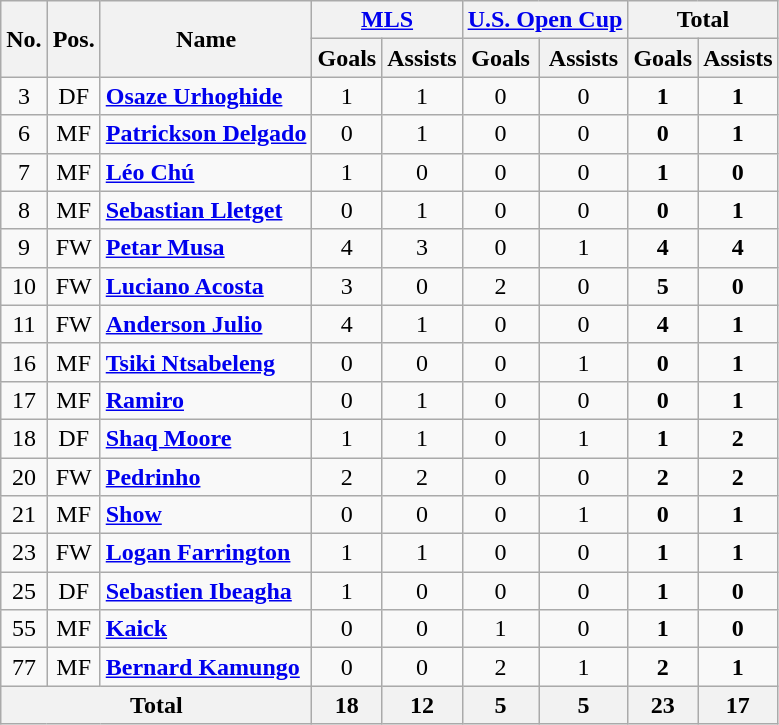<table class="wikitable sortable" style="text-align: center;">
<tr>
<th rowspan="2">No.</th>
<th rowspan="2">Pos.</th>
<th rowspan="2">Name</th>
<th colspan="2"><a href='#'>MLS</a></th>
<th colspan="2"><a href='#'>U.S. Open Cup</a></th>
<th colspan="2"><strong>Total</strong></th>
</tr>
<tr>
<th>Goals</th>
<th>Assists</th>
<th>Goals</th>
<th>Assists</th>
<th>Goals</th>
<th>Assists</th>
</tr>
<tr>
<td>3</td>
<td>DF</td>
<td align=left> <strong><a href='#'>Osaze Urhoghide</a></strong></td>
<td>1</td>
<td>1</td>
<td>0</td>
<td>0</td>
<td><strong>1</strong></td>
<td><strong>1</strong></td>
</tr>
<tr>
<td>6</td>
<td>MF</td>
<td align=left> <strong><a href='#'>Patrickson Delgado</a></strong></td>
<td>0</td>
<td>1</td>
<td>0</td>
<td>0</td>
<td><strong>0</strong></td>
<td><strong>1</strong></td>
</tr>
<tr>
<td>7</td>
<td>MF</td>
<td align=left> <strong><a href='#'>Léo Chú</a></strong></td>
<td>1</td>
<td>0</td>
<td>0</td>
<td>0</td>
<td><strong>1</strong></td>
<td><strong>0</strong></td>
</tr>
<tr>
<td>8</td>
<td>MF</td>
<td align=left> <strong><a href='#'>Sebastian Lletget</a></strong></td>
<td>0</td>
<td>1</td>
<td>0</td>
<td>0</td>
<td><strong>0</strong></td>
<td><strong>1</strong></td>
</tr>
<tr>
<td>9</td>
<td>FW</td>
<td align=left> <strong><a href='#'>Petar Musa</a></strong></td>
<td>4</td>
<td>3</td>
<td>0</td>
<td>1</td>
<td><strong>4</strong></td>
<td><strong>4</strong></td>
</tr>
<tr>
<td>10</td>
<td>FW</td>
<td align=left> <strong><a href='#'>Luciano Acosta</a></strong></td>
<td>3</td>
<td>0</td>
<td>2</td>
<td>0</td>
<td><strong>5</strong></td>
<td><strong>0</strong></td>
</tr>
<tr>
<td>11</td>
<td>FW</td>
<td align=left> <strong><a href='#'>Anderson Julio</a></strong></td>
<td>4</td>
<td>1</td>
<td>0</td>
<td>0</td>
<td><strong>4</strong></td>
<td><strong>1</strong></td>
</tr>
<tr>
<td>16</td>
<td>MF</td>
<td align=left> <strong><a href='#'>Tsiki Ntsabeleng</a></strong></td>
<td>0</td>
<td>0</td>
<td>0</td>
<td>1</td>
<td><strong>0</strong></td>
<td><strong>1</strong></td>
</tr>
<tr>
<td>17</td>
<td>MF</td>
<td align=left> <strong><a href='#'>Ramiro</a></strong></td>
<td>0</td>
<td>1</td>
<td>0</td>
<td>0</td>
<td><strong>0</strong></td>
<td><strong>1</strong></td>
</tr>
<tr>
<td>18</td>
<td>DF</td>
<td align=left> <strong><a href='#'>Shaq Moore</a></strong></td>
<td>1</td>
<td>1</td>
<td>0</td>
<td>1</td>
<td><strong>1</strong></td>
<td><strong>2</strong></td>
</tr>
<tr>
<td>20</td>
<td>FW</td>
<td align=left> <strong><a href='#'>Pedrinho</a></strong></td>
<td>2</td>
<td>2</td>
<td>0</td>
<td>0</td>
<td><strong>2</strong></td>
<td><strong>2</strong></td>
</tr>
<tr>
<td>21</td>
<td>MF</td>
<td align=left> <strong><a href='#'>Show</a></strong></td>
<td>0</td>
<td>0</td>
<td>0</td>
<td>1</td>
<td><strong>0</strong></td>
<td><strong>1</strong></td>
</tr>
<tr>
<td>23</td>
<td>FW</td>
<td align=left> <strong><a href='#'>Logan Farrington</a></strong></td>
<td>1</td>
<td>1</td>
<td>0</td>
<td>0</td>
<td><strong>1</strong></td>
<td><strong>1</strong></td>
</tr>
<tr>
<td>25</td>
<td>DF</td>
<td align=left> <strong><a href='#'>Sebastien Ibeagha</a></strong></td>
<td>1</td>
<td>0</td>
<td>0</td>
<td>0</td>
<td><strong>1</strong></td>
<td><strong>0</strong></td>
</tr>
<tr>
<td>55</td>
<td>MF</td>
<td align=left> <strong><a href='#'>Kaick</a></strong></td>
<td>0</td>
<td>0</td>
<td>1</td>
<td>0</td>
<td><strong>1</strong></td>
<td><strong>0</strong></td>
</tr>
<tr>
<td>77</td>
<td>MF</td>
<td align=left> <strong><a href='#'>Bernard Kamungo</a></strong></td>
<td>0</td>
<td>0</td>
<td>2</td>
<td>1</td>
<td><strong>2</strong></td>
<td><strong>1</strong></td>
</tr>
<tr>
<th colspan=3>Total</th>
<th>18</th>
<th>12</th>
<th>5</th>
<th>5</th>
<th>23</th>
<th>17</th>
</tr>
</table>
